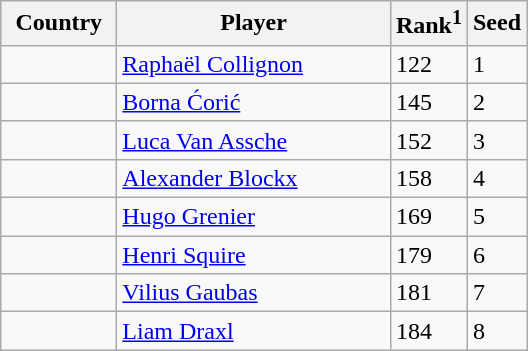<table class="sortable wikitable">
<tr>
<th width="70">Country</th>
<th width="175">Player</th>
<th>Rank<sup>1</sup></th>
<th>Seed</th>
</tr>
<tr>
<td></td>
<td><a href='#'>Raphaël Collignon</a></td>
<td>122</td>
<td>1</td>
</tr>
<tr>
<td></td>
<td><a href='#'>Borna Ćorić</a></td>
<td>145</td>
<td>2</td>
</tr>
<tr>
<td></td>
<td><a href='#'>Luca Van Assche</a></td>
<td>152</td>
<td>3</td>
</tr>
<tr>
<td></td>
<td><a href='#'>Alexander Blockx</a></td>
<td>158</td>
<td>4</td>
</tr>
<tr>
<td></td>
<td><a href='#'>Hugo Grenier</a></td>
<td>169</td>
<td>5</td>
</tr>
<tr>
<td></td>
<td><a href='#'>Henri Squire</a></td>
<td>179</td>
<td>6</td>
</tr>
<tr>
<td></td>
<td><a href='#'>Vilius Gaubas</a></td>
<td>181</td>
<td>7</td>
</tr>
<tr>
<td></td>
<td><a href='#'>Liam Draxl</a></td>
<td>184</td>
<td>8</td>
</tr>
</table>
